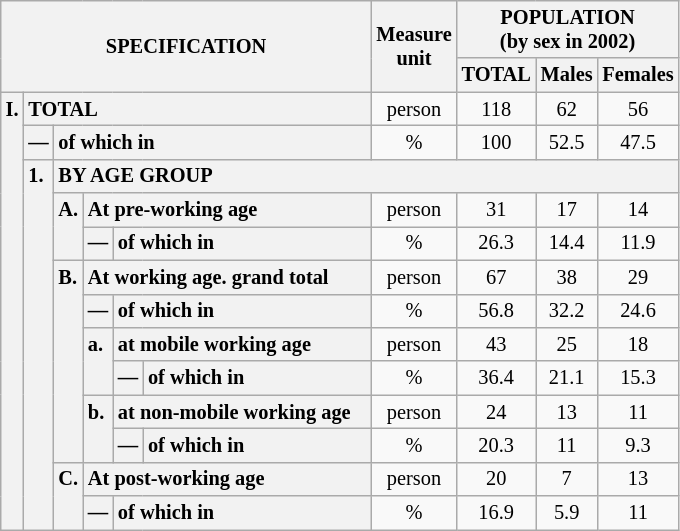<table class="wikitable" style="font-size:85%; text-align:center">
<tr>
<th rowspan="2" colspan="6">SPECIFICATION</th>
<th rowspan="2">Measure<br> unit</th>
<th colspan="3" rowspan="1">POPULATION<br> (by sex in 2002)</th>
</tr>
<tr>
<th>TOTAL</th>
<th>Males</th>
<th>Females</th>
</tr>
<tr>
<th style="text-align:left" valign="top" rowspan="13">I.</th>
<th style="text-align:left" colspan="5">TOTAL</th>
<td>person</td>
<td>118</td>
<td>62</td>
<td>56</td>
</tr>
<tr>
<th style="text-align:left" valign="top">—</th>
<th style="text-align:left" colspan="4">of which in</th>
<td>%</td>
<td>100</td>
<td>52.5</td>
<td>47.5</td>
</tr>
<tr>
<th style="text-align:left" valign="top" rowspan="11">1.</th>
<th style="text-align:left" colspan="19">BY AGE GROUP</th>
</tr>
<tr>
<th style="text-align:left" valign="top" rowspan="2">A.</th>
<th style="text-align:left" colspan="3">At pre-working age</th>
<td>person</td>
<td>31</td>
<td>17</td>
<td>14</td>
</tr>
<tr>
<th style="text-align:left" valign="top">—</th>
<th style="text-align:left" valign="top" colspan="2">of which in</th>
<td>%</td>
<td>26.3</td>
<td>14.4</td>
<td>11.9</td>
</tr>
<tr>
<th style="text-align:left" valign="top" rowspan="6">B.</th>
<th style="text-align:left" colspan="3">At working age. grand total</th>
<td>person</td>
<td>67</td>
<td>38</td>
<td>29</td>
</tr>
<tr>
<th style="text-align:left" valign="top">—</th>
<th style="text-align:left" valign="top" colspan="2">of which in</th>
<td>%</td>
<td>56.8</td>
<td>32.2</td>
<td>24.6</td>
</tr>
<tr>
<th style="text-align:left" valign="top" rowspan="2">a.</th>
<th style="text-align:left" colspan="2">at mobile working age</th>
<td>person</td>
<td>43</td>
<td>25</td>
<td>18</td>
</tr>
<tr>
<th style="text-align:left" valign="top">—</th>
<th style="text-align:left" valign="top" colspan="1">of which in                        </th>
<td>%</td>
<td>36.4</td>
<td>21.1</td>
<td>15.3</td>
</tr>
<tr>
<th style="text-align:left" valign="top" rowspan="2">b.</th>
<th style="text-align:left" colspan="2">at non-mobile working age</th>
<td>person</td>
<td>24</td>
<td>13</td>
<td>11</td>
</tr>
<tr>
<th style="text-align:left" valign="top">—</th>
<th style="text-align:left" valign="top" colspan="1">of which in                        </th>
<td>%</td>
<td>20.3</td>
<td>11</td>
<td>9.3</td>
</tr>
<tr>
<th style="text-align:left" valign="top" rowspan="2">C.</th>
<th style="text-align:left" colspan="3">At post-working age</th>
<td>person</td>
<td>20</td>
<td>7</td>
<td>13</td>
</tr>
<tr>
<th style="text-align:left" valign="top">—</th>
<th style="text-align:left" valign="top" colspan="2">of which in</th>
<td>%</td>
<td>16.9</td>
<td>5.9</td>
<td>11</td>
</tr>
</table>
